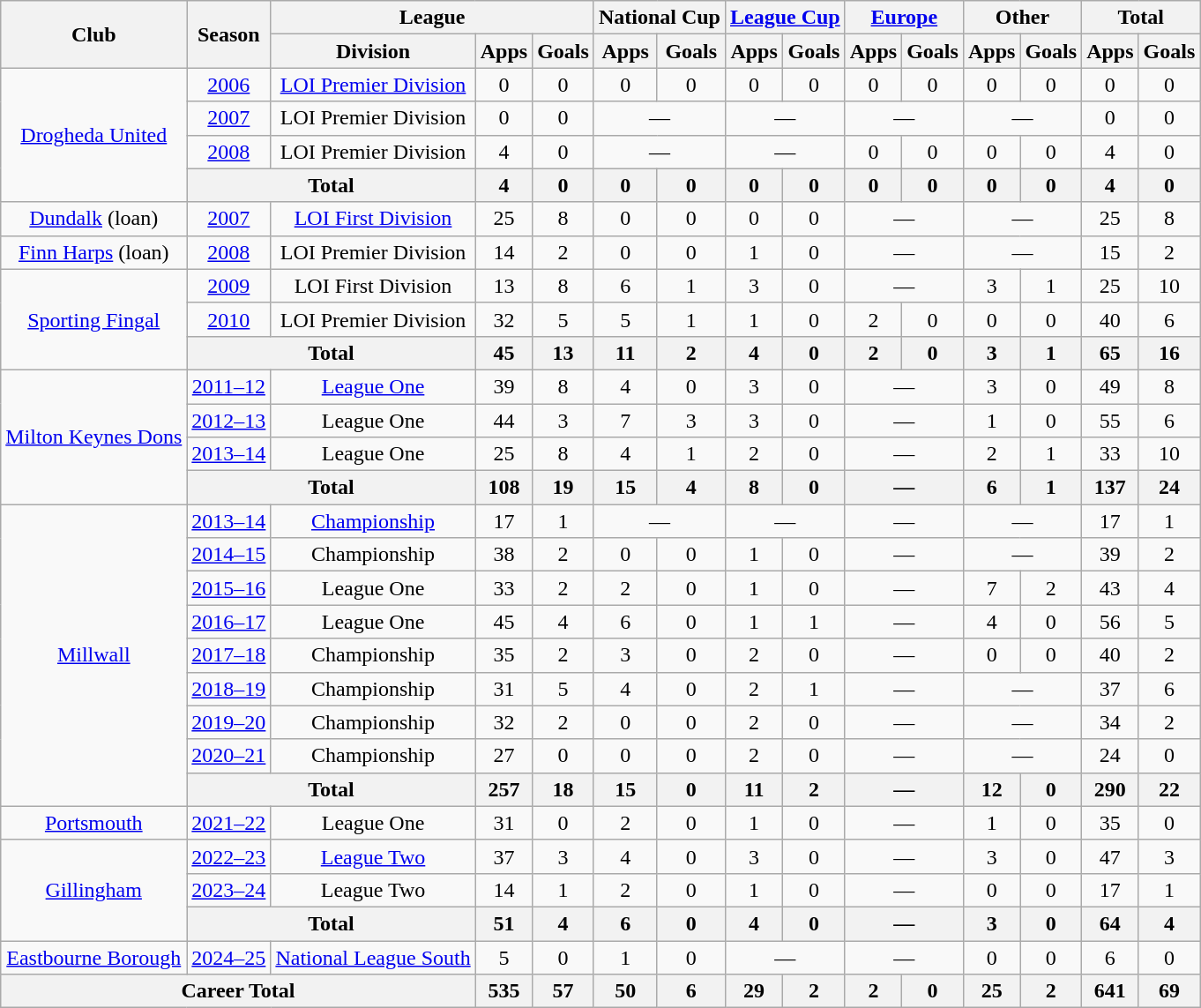<table class="wikitable" style="text-align:center">
<tr>
<th rowspan="2">Club</th>
<th rowspan="2">Season</th>
<th colspan="3">League</th>
<th colspan="2">National Cup</th>
<th colspan="2"><a href='#'>League Cup</a></th>
<th colspan="2"><a href='#'>Europe</a></th>
<th colspan="2">Other</th>
<th colspan="2">Total</th>
</tr>
<tr>
<th>Division</th>
<th>Apps</th>
<th>Goals</th>
<th>Apps</th>
<th>Goals</th>
<th>Apps</th>
<th>Goals</th>
<th>Apps</th>
<th>Goals</th>
<th>Apps</th>
<th>Goals</th>
<th>Apps</th>
<th>Goals</th>
</tr>
<tr>
<td rowspan="4"><a href='#'>Drogheda United</a></td>
<td><a href='#'>2006</a></td>
<td><a href='#'>LOI Premier Division</a></td>
<td>0</td>
<td>0</td>
<td>0</td>
<td>0</td>
<td>0</td>
<td>0</td>
<td>0</td>
<td>0</td>
<td>0</td>
<td>0</td>
<td>0</td>
<td>0</td>
</tr>
<tr>
<td><a href='#'>2007</a></td>
<td>LOI Premier Division</td>
<td>0</td>
<td>0</td>
<td colspan="2">—</td>
<td colspan="2">—</td>
<td colspan="2">—</td>
<td colspan="2">—</td>
<td>0</td>
<td>0</td>
</tr>
<tr>
<td><a href='#'>2008</a></td>
<td>LOI Premier Division</td>
<td>4</td>
<td>0</td>
<td colspan="2">—</td>
<td colspan="2">—</td>
<td>0</td>
<td>0</td>
<td>0</td>
<td>0</td>
<td>4</td>
<td>0</td>
</tr>
<tr>
<th colspan="2">Total</th>
<th>4</th>
<th>0</th>
<th>0</th>
<th>0</th>
<th>0</th>
<th>0</th>
<th>0</th>
<th>0</th>
<th>0</th>
<th>0</th>
<th>4</th>
<th>0</th>
</tr>
<tr>
<td><a href='#'>Dundalk</a> (loan)</td>
<td><a href='#'>2007</a></td>
<td><a href='#'>LOI First Division</a></td>
<td>25</td>
<td>8</td>
<td>0</td>
<td>0</td>
<td>0</td>
<td>0</td>
<td colspan="2">—</td>
<td colspan="2">—</td>
<td>25</td>
<td>8</td>
</tr>
<tr>
<td><a href='#'>Finn Harps</a> (loan)</td>
<td><a href='#'>2008</a></td>
<td>LOI Premier Division</td>
<td>14</td>
<td>2</td>
<td>0</td>
<td>0</td>
<td>1</td>
<td>0</td>
<td colspan="2">—</td>
<td colspan="2">—</td>
<td>15</td>
<td>2</td>
</tr>
<tr>
<td rowspan="3"><a href='#'>Sporting Fingal</a></td>
<td><a href='#'>2009</a></td>
<td>LOI First Division</td>
<td>13</td>
<td>8</td>
<td>6</td>
<td>1</td>
<td>3</td>
<td>0</td>
<td colspan="2">—</td>
<td>3</td>
<td>1</td>
<td>25</td>
<td>10</td>
</tr>
<tr>
<td><a href='#'>2010</a></td>
<td>LOI Premier Division</td>
<td>32</td>
<td>5</td>
<td>5</td>
<td>1</td>
<td>1</td>
<td>0</td>
<td>2</td>
<td>0</td>
<td>0</td>
<td>0</td>
<td>40</td>
<td>6</td>
</tr>
<tr>
<th colspan="2">Total</th>
<th>45</th>
<th>13</th>
<th>11</th>
<th>2</th>
<th>4</th>
<th>0</th>
<th>2</th>
<th>0</th>
<th>3</th>
<th>1</th>
<th>65</th>
<th>16</th>
</tr>
<tr>
<td rowspan="4"><a href='#'>Milton Keynes Dons</a></td>
<td><a href='#'>2011–12</a></td>
<td><a href='#'>League One</a></td>
<td>39</td>
<td>8</td>
<td>4</td>
<td>0</td>
<td>3</td>
<td>0</td>
<td colspan="2">—</td>
<td>3</td>
<td>0</td>
<td>49</td>
<td>8</td>
</tr>
<tr>
<td><a href='#'>2012–13</a></td>
<td>League One</td>
<td>44</td>
<td>3</td>
<td>7</td>
<td>3</td>
<td>3</td>
<td>0</td>
<td colspan="2">—</td>
<td>1</td>
<td>0</td>
<td>55</td>
<td>6</td>
</tr>
<tr>
<td><a href='#'>2013–14</a></td>
<td>League One</td>
<td>25</td>
<td>8</td>
<td>4</td>
<td>1</td>
<td>2</td>
<td>0</td>
<td colspan="2">—</td>
<td>2</td>
<td>1</td>
<td>33</td>
<td>10</td>
</tr>
<tr>
<th colspan="2">Total</th>
<th>108</th>
<th>19</th>
<th>15</th>
<th>4</th>
<th>8</th>
<th>0</th>
<th colspan="2">—</th>
<th>6</th>
<th>1</th>
<th>137</th>
<th>24</th>
</tr>
<tr>
<td rowspan="9"><a href='#'>Millwall</a></td>
<td><a href='#'>2013–14</a></td>
<td><a href='#'>Championship</a></td>
<td>17</td>
<td>1</td>
<td colspan="2">—</td>
<td colspan="2">—</td>
<td colspan="2">—</td>
<td colspan="2">—</td>
<td>17</td>
<td>1</td>
</tr>
<tr>
<td><a href='#'>2014–15</a></td>
<td>Championship</td>
<td>38</td>
<td>2</td>
<td>0</td>
<td>0</td>
<td>1</td>
<td>0</td>
<td colspan="2">—</td>
<td colspan="2">—</td>
<td>39</td>
<td>2</td>
</tr>
<tr>
<td><a href='#'>2015–16</a></td>
<td>League One</td>
<td>33</td>
<td>2</td>
<td>2</td>
<td>0</td>
<td>1</td>
<td>0</td>
<td colspan="2">—</td>
<td>7</td>
<td>2</td>
<td>43</td>
<td>4</td>
</tr>
<tr>
<td><a href='#'>2016–17</a></td>
<td>League One</td>
<td>45</td>
<td>4</td>
<td>6</td>
<td>0</td>
<td>1</td>
<td>1</td>
<td colspan="2">—</td>
<td>4</td>
<td>0</td>
<td>56</td>
<td>5</td>
</tr>
<tr>
<td><a href='#'>2017–18</a></td>
<td>Championship</td>
<td>35</td>
<td>2</td>
<td>3</td>
<td>0</td>
<td>2</td>
<td>0</td>
<td colspan="2">—</td>
<td>0</td>
<td>0</td>
<td>40</td>
<td>2</td>
</tr>
<tr>
<td><a href='#'>2018–19</a></td>
<td>Championship</td>
<td>31</td>
<td>5</td>
<td>4</td>
<td>0</td>
<td>2</td>
<td>1</td>
<td colspan="2">—</td>
<td colspan="2">—</td>
<td>37</td>
<td>6</td>
</tr>
<tr>
<td><a href='#'>2019–20</a></td>
<td>Championship</td>
<td>32</td>
<td>2</td>
<td>0</td>
<td>0</td>
<td>2</td>
<td>0</td>
<td colspan="2">—</td>
<td colspan="2">—</td>
<td>34</td>
<td>2</td>
</tr>
<tr>
<td><a href='#'>2020–21</a></td>
<td>Championship</td>
<td>27</td>
<td>0</td>
<td>0</td>
<td>0</td>
<td>2</td>
<td>0</td>
<td colspan="2">—</td>
<td colspan="2">—</td>
<td>24</td>
<td>0</td>
</tr>
<tr>
<th colspan="2">Total</th>
<th>257</th>
<th>18</th>
<th>15</th>
<th>0</th>
<th>11</th>
<th>2</th>
<th colspan="2">—</th>
<th>12</th>
<th>0</th>
<th>290</th>
<th>22</th>
</tr>
<tr>
<td><a href='#'>Portsmouth</a></td>
<td><a href='#'>2021–22</a></td>
<td>League One</td>
<td>31</td>
<td>0</td>
<td>2</td>
<td>0</td>
<td>1</td>
<td>0</td>
<td colspan="2">—</td>
<td>1</td>
<td>0</td>
<td>35</td>
<td>0</td>
</tr>
<tr>
<td rowspan="3"><a href='#'>Gillingham</a></td>
<td><a href='#'>2022–23</a></td>
<td><a href='#'>League Two</a></td>
<td>37</td>
<td>3</td>
<td>4</td>
<td>0</td>
<td>3</td>
<td>0</td>
<td colspan="2">—</td>
<td>3</td>
<td>0</td>
<td>47</td>
<td>3</td>
</tr>
<tr>
<td><a href='#'>2023–24</a></td>
<td>League Two</td>
<td>14</td>
<td>1</td>
<td>2</td>
<td>0</td>
<td>1</td>
<td>0</td>
<td colspan="2">—</td>
<td>0</td>
<td>0</td>
<td>17</td>
<td>1</td>
</tr>
<tr>
<th colspan="2">Total</th>
<th>51</th>
<th>4</th>
<th>6</th>
<th>0</th>
<th>4</th>
<th>0</th>
<th colspan="2">—</th>
<th>3</th>
<th>0</th>
<th>64</th>
<th>4</th>
</tr>
<tr>
<td><a href='#'>Eastbourne Borough</a></td>
<td><a href='#'>2024–25</a></td>
<td><a href='#'>National League South</a></td>
<td>5</td>
<td>0</td>
<td>1</td>
<td>0</td>
<td colspan=2>—</td>
<td colspan=2>—</td>
<td>0</td>
<td>0</td>
<td>6</td>
<td>0</td>
</tr>
<tr>
<th colspan="3">Career Total</th>
<th>535</th>
<th>57</th>
<th>50</th>
<th>6</th>
<th>29</th>
<th>2</th>
<th>2</th>
<th>0</th>
<th>25</th>
<th>2</th>
<th>641</th>
<th>69</th>
</tr>
</table>
